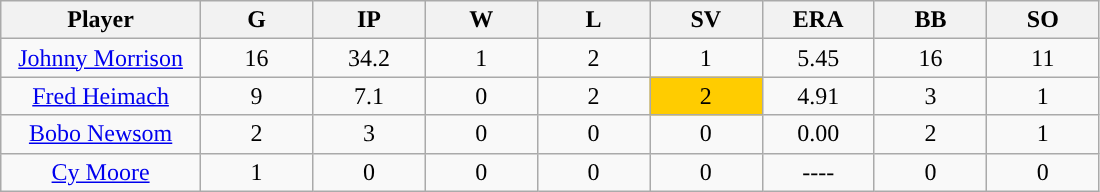<table class="wikitable sortable">
<tr>
<th bgcolor="#DDDDFF" width="16%">Player</th>
<th bgcolor="#DDDDFF" width="9%">G</th>
<th bgcolor="#DDDDFF" width="9%">IP</th>
<th bgcolor="#DDDDFF" width="9%">W</th>
<th bgcolor="#DDDDFF" width="9%">L</th>
<th bgcolor="#DDDDFF" width="9%">SV</th>
<th bgcolor="#DDDDFF" width="9%">ERA</th>
<th bgcolor="#DDDDFF" width="9%">BB</th>
<th bgcolor="#DDDDFF" width="9%">SO</th>
</tr>
<tr align="center">
<td><a href='#'>Johnny Morrison</a></td>
<td>16</td>
<td>34.2</td>
<td>1</td>
<td>2</td>
<td>1</td>
<td>5.45</td>
<td>16</td>
<td>11</td>
</tr>
<tr align="center">
<td><a href='#'>Fred Heimach</a></td>
<td>9</td>
<td>7.1</td>
<td>0</td>
<td>2</td>
<td style="background:#fc0;">2</td>
<td>4.91</td>
<td>3</td>
<td>1</td>
</tr>
<tr align="center">
<td><a href='#'>Bobo Newsom</a></td>
<td>2</td>
<td>3</td>
<td>0</td>
<td>0</td>
<td>0</td>
<td>0.00</td>
<td>2</td>
<td>1</td>
</tr>
<tr align="center">
<td><a href='#'>Cy Moore</a></td>
<td>1</td>
<td>0</td>
<td>0</td>
<td>0</td>
<td>0</td>
<td>----</td>
<td>0</td>
<td>0</td>
</tr>
</table>
